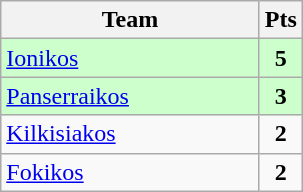<table class="wikitable" style="text-align: center;">
<tr>
<th width=165>Team</th>
<th width=20>Pts</th>
</tr>
<tr bgcolor="#ccffcc">
<td align=left><a href='#'>Ionikos</a></td>
<td><strong>5</strong></td>
</tr>
<tr bgcolor="#ccffcc">
<td align=left><a href='#'>Panserraikos</a></td>
<td><strong>3</strong></td>
</tr>
<tr>
<td align=left><a href='#'>Kilkisiakos</a></td>
<td><strong>2</strong></td>
</tr>
<tr>
<td align=left><a href='#'>Fokikos</a></td>
<td><strong>2</strong></td>
</tr>
</table>
